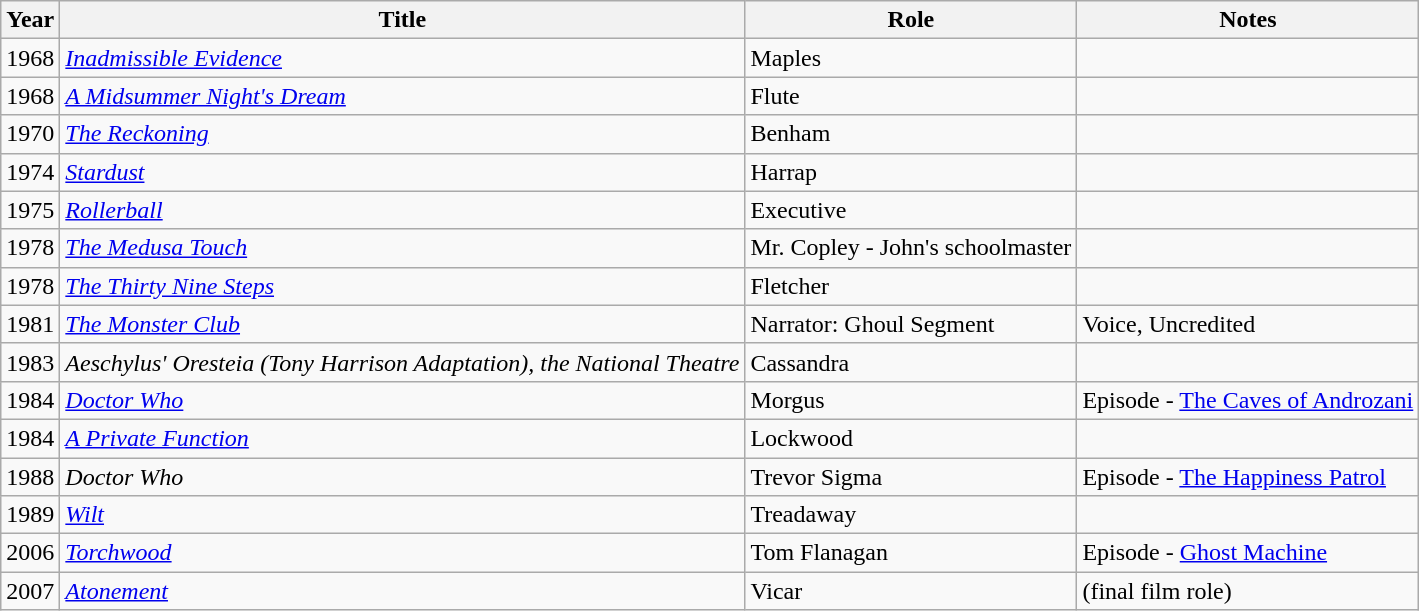<table class="wikitable">
<tr>
<th>Year</th>
<th>Title</th>
<th>Role</th>
<th>Notes</th>
</tr>
<tr>
<td>1968</td>
<td><em><a href='#'>Inadmissible Evidence</a></em></td>
<td>Maples</td>
<td></td>
</tr>
<tr>
<td>1968</td>
<td><em><a href='#'>A Midsummer Night's Dream</a></em></td>
<td>Flute</td>
<td></td>
</tr>
<tr>
<td>1970</td>
<td><em><a href='#'>The Reckoning</a></em></td>
<td>Benham</td>
<td></td>
</tr>
<tr>
<td>1974</td>
<td><em><a href='#'>Stardust</a></em></td>
<td>Harrap</td>
<td></td>
</tr>
<tr>
<td>1975</td>
<td><em><a href='#'>Rollerball</a></em></td>
<td>Executive</td>
<td></td>
</tr>
<tr>
<td>1978</td>
<td><em><a href='#'>The Medusa Touch</a></em></td>
<td>Mr. Copley - John's schoolmaster</td>
<td></td>
</tr>
<tr>
<td>1978</td>
<td><em><a href='#'>The Thirty Nine Steps</a></em></td>
<td>Fletcher</td>
<td></td>
</tr>
<tr>
<td>1981</td>
<td><em><a href='#'>The Monster Club</a></em></td>
<td>Narrator: Ghoul Segment</td>
<td>Voice, Uncredited</td>
</tr>
<tr>
<td>1983</td>
<td><em>Aeschylus' Oresteia (Tony Harrison Adaptation), the National Theatre</em></td>
<td>Cassandra</td>
<td></td>
</tr>
<tr>
<td>1984</td>
<td><em><a href='#'>Doctor Who</a></em></td>
<td>Morgus</td>
<td>Episode - <a href='#'>The Caves of Androzani</a></td>
</tr>
<tr>
<td>1984</td>
<td><em><a href='#'>A Private Function</a></em></td>
<td>Lockwood</td>
<td></td>
</tr>
<tr>
<td>1988</td>
<td><em>Doctor Who</em></td>
<td>Trevor Sigma</td>
<td>Episode - <a href='#'>The Happiness Patrol</a></td>
</tr>
<tr>
<td>1989</td>
<td><em><a href='#'>Wilt</a></em></td>
<td>Treadaway</td>
<td></td>
</tr>
<tr>
<td>2006</td>
<td><em><a href='#'>Torchwood</a></em></td>
<td>Tom Flanagan</td>
<td>Episode - <a href='#'>Ghost Machine</a></td>
</tr>
<tr>
<td>2007</td>
<td><em><a href='#'>Atonement</a></em></td>
<td>Vicar</td>
<td>(final film role)</td>
</tr>
</table>
